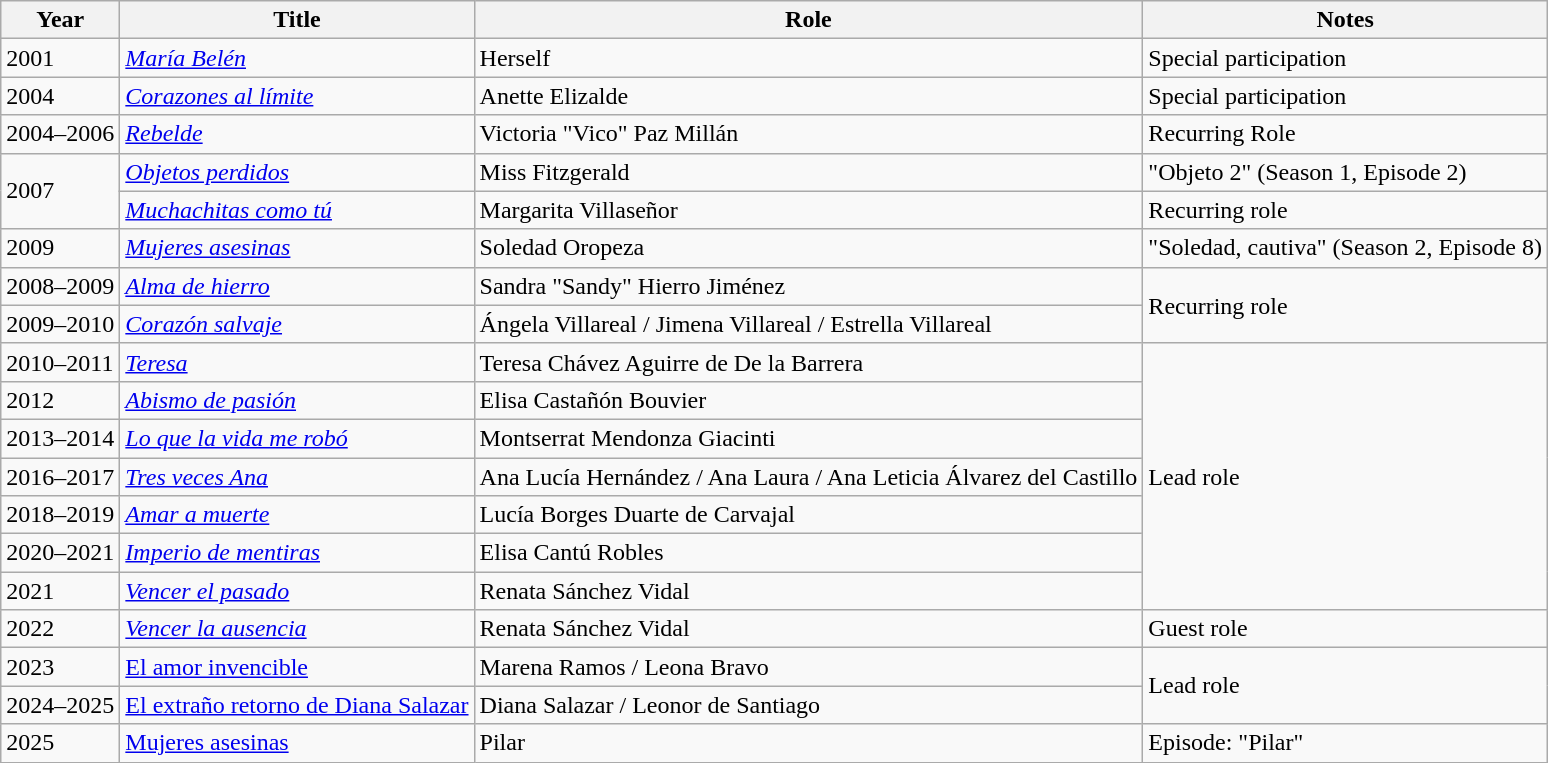<table class="wikitable sortable">
<tr>
<th scope="col">Year</th>
<th scope="col">Title</th>
<th scope="col">Role</th>
<th scope="col" class="unsortable">Notes</th>
</tr>
<tr>
<td>2001</td>
<td><em><a href='#'>María Belén</a></em></td>
<td>Herself</td>
<td>Special participation</td>
</tr>
<tr>
<td>2004</td>
<td><em><a href='#'>Corazones al límite</a></em></td>
<td>Anette Elizalde</td>
<td>Special participation</td>
</tr>
<tr>
<td>2004–2006</td>
<td><em><a href='#'>Rebelde</a></em></td>
<td>Victoria "Vico" Paz Millán</td>
<td>Recurring Role</td>
</tr>
<tr>
<td rowspan="2">2007</td>
<td><em><a href='#'>Objetos perdidos</a></em></td>
<td>Miss Fitzgerald</td>
<td>"Objeto 2" (Season 1, Episode 2)</td>
</tr>
<tr>
<td><em><a href='#'>Muchachitas como tú</a></em></td>
<td>Margarita Villaseñor</td>
<td>Recurring role</td>
</tr>
<tr>
<td>2009</td>
<td><em><a href='#'>Mujeres asesinas</a></em></td>
<td>Soledad Oropeza</td>
<td>"Soledad, cautiva" (Season 2, Episode 8)</td>
</tr>
<tr>
<td>2008–2009</td>
<td><em><a href='#'>Alma de hierro</a></em></td>
<td>Sandra "Sandy" Hierro Jiménez</td>
<td rowspan="2">Recurring role</td>
</tr>
<tr>
<td>2009–2010</td>
<td><em><a href='#'>Corazón salvaje</a></em></td>
<td>Ángela Villareal / Jimena Villareal / Estrella Villareal</td>
</tr>
<tr>
<td>2010–2011</td>
<td><em><a href='#'>Teresa</a></em></td>
<td>Teresa Chávez Aguirre de De la Barrera</td>
<td rowspan="7">Lead role</td>
</tr>
<tr>
<td>2012</td>
<td><em><a href='#'>Abismo de pasión</a></em></td>
<td>Elisa Castañón Bouvier</td>
</tr>
<tr>
<td>2013–2014</td>
<td><em><a href='#'>Lo que la vida me robó</a></em></td>
<td>Montserrat Mendonza Giacinti</td>
</tr>
<tr>
<td>2016–2017</td>
<td><em><a href='#'>Tres veces Ana</a></em></td>
<td>Ana Lucía Hernández / Ana Laura / Ana Leticia Álvarez del Castillo</td>
</tr>
<tr>
<td>2018–2019</td>
<td><em><a href='#'>Amar a muerte</a></em></td>
<td>Lucía Borges Duarte de Carvajal</td>
</tr>
<tr>
<td>2020–2021</td>
<td><em><a href='#'>Imperio de mentiras</a></em></td>
<td>Elisa Cantú Robles</td>
</tr>
<tr>
<td>2021</td>
<td><em><a href='#'>Vencer el pasado</a></em></td>
<td>Renata Sánchez Vidal</td>
</tr>
<tr>
<td>2022</td>
<td><em><a href='#'>Vencer la ausencia</a></td>
<td>Renata Sánchez Vidal</td>
<td>Guest role</td>
</tr>
<tr>
<td>2023</td>
<td></em><a href='#'>El amor invencible</a><em></td>
<td>Marena Ramos / Leona Bravo</td>
<td rowspan=2>Lead role</td>
</tr>
<tr>
<td>2024–2025</td>
<td></em><a href='#'>El extraño retorno de Diana Salazar</a><em></td>
<td>Diana Salazar / Leonor de Santiago</td>
</tr>
<tr>
<td>2025</td>
<td></em><a href='#'>Mujeres asesinas</a><em></td>
<td>Pilar</td>
<td>Episode: "Pilar"</td>
</tr>
</table>
